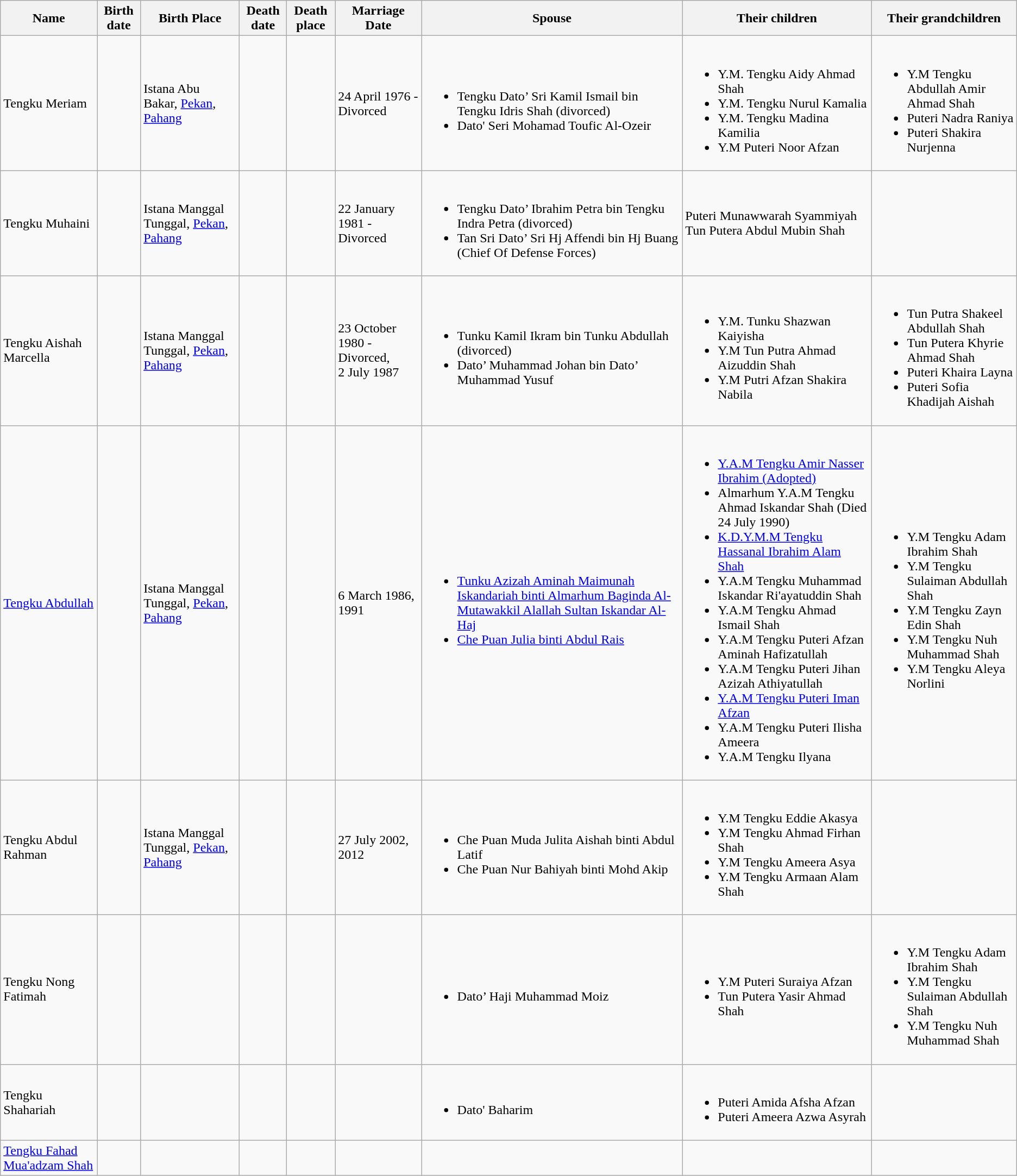<table class= "wikitable">
<tr>
<th>Name</th>
<th>Birth date</th>
<th>Birth Place</th>
<th>Death date</th>
<th>Death place</th>
<th !colspan="2">Marriage <br> Date</th>
<th>Spouse</th>
<th>Their children</th>
<th>Their grandchildren</th>
</tr>
<tr>
<td>Tengku Meriam</td>
<td></td>
<td>Istana Abu Bakar, <a href='#'>Pekan</a>, <a href='#'>Pahang</a></td>
<td></td>
<td></td>
<td>24 April 1976 - Divorced</td>
<td><br><ul><li>Tengku Dato’ Sri Kamil Ismail bin Tengku Idris Shah (divorced)</li><li>Dato' Seri Mohamad Toufic Al-Ozeir</li></ul></td>
<td><br><ul><li>Y.M. Tengku Aidy Ahmad Shah</li><li>Y.M. Tengku Nurul Kamalia</li><li>Y.M. Tengku Madina Kamilia</li><li>Y.M Puteri Noor Afzan</li></ul></td>
<td><br><ul><li>Y.M Tengku Abdullah Amir Ahmad Shah</li><li>Puteri Nadra Raniya</li><li>Puteri Shakira Nurjenna</li></ul></td>
</tr>
<tr>
<td>Tengku Muhaini</td>
<td></td>
<td>Istana Manggal Tunggal, <a href='#'>Pekan</a>, <a href='#'>Pahang</a></td>
<td></td>
<td></td>
<td>22 January 1981 - Divorced</td>
<td><br><ul><li>Tengku Dato’ Ibrahim Petra bin Tengku Indra Petra (divorced)</li><li>Tan Sri Dato’ Sri Hj Affendi bin Hj Buang (Chief Of Defense Forces)</li></ul></td>
<td>Puteri Munawwarah Syammiyah <br>Tun Putera Abdul Mubin Shah</td>
<td></td>
</tr>
<tr>
<td>Tengku Aishah Marcella</td>
<td></td>
<td>Istana Manggal Tunggal, <a href='#'>Pekan</a>, <a href='#'>Pahang</a></td>
<td></td>
<td></td>
<td>23 October 1980 - Divorced, <br> 2 July 1987</td>
<td><br><ul><li>Tunku Kamil Ikram bin Tunku Abdullah (divorced)</li><li>Dato’ Muhammad Johan bin Dato’ Muhammad Yusuf</li></ul></td>
<td><br><ul><li>Y.M. Tunku Shazwan Kaiyisha</li><li>Y.M Tun Putra Ahmad Aizuddin Shah</li><li>Y.M Putri Afzan Shakira Nabila</li></ul></td>
<td><br><ul><li>Tun Putra Shakeel Abdullah Shah</li><li>Tun Putera Khyrie Ahmad Shah</li><li>Puteri Khaira Layna</li><li>Puteri Sofia Khadijah Aishah</li></ul></td>
</tr>
<tr>
<td><a href='#'>Tengku Abdullah</a></td>
<td></td>
<td>Istana Manggal Tunggal, <a href='#'>Pekan</a>, <a href='#'>Pahang</a></td>
<td></td>
<td></td>
<td>6 March 1986, 1991</td>
<td><br><ul><li><a href='#'>Tunku Azizah Aminah Maimunah Iskandariah binti Almarhum Baginda Al-Mutawakkil Alallah Sultan Iskandar Al-Haj</a></li><li><a href='#'>Che Puan Julia binti Abdul Rais</a></li></ul></td>
<td><br><ul><li><a href='#'>Y.A.M Tengku Amir Nasser Ibrahim (Adopted)</a></li><li>Almarhum Y.A.M Tengku Ahmad Iskandar Shah (Died 24 July 1990)</li><li><a href='#'>K.D.Y.M.M Tengku Hassanal Ibrahim Alam Shah</a></li><li>Y.A.M Tengku Muhammad Iskandar Ri'ayatuddin Shah</li><li>Y.A.M Tengku Ahmad Ismail Shah</li><li>Y.A.M Tengku Puteri Afzan Aminah Hafizatullah</li><li>Y.A.M Tengku Puteri Jihan Azizah Athiyatullah</li><li><a href='#'>Y.A.M Tengku Puteri Iman Afzan</a></li><li>Y.A.M Tengku Puteri Ilisha Ameera</li><li>Y.A.M Tengku Ilyana</li></ul></td>
<td><br><ul><li>Y.M Tengku Adam Ibrahim Shah</li><li>Y.M Tengku Sulaiman Abdullah Shah</li><li>Y.M Tengku Zayn Edin Shah</li><li>Y.M Tengku Nuh Muhammad Shah</li><li>Y.M Tengku Aleya Norlini</li></ul></td>
</tr>
<tr>
<td>Tengku Abdul Rahman</td>
<td></td>
<td>Istana Manggal Tunggal, <a href='#'>Pekan</a>, <a href='#'>Pahang</a></td>
<td></td>
<td></td>
<td>27 July 2002, <br> 2012</td>
<td><br><ul><li>Che Puan Muda Julita Aishah binti Abdul Latif</li><li>Che Puan Nur Bahiyah binti Mohd Akip</li></ul></td>
<td><br><ul><li>Y.M Tengku Eddie Akasya</li><li>Y.M Tengku Ahmad Firhan Shah</li><li>Y.M Tengku Ameera Asya</li><li>Y.M Tengku Armaan Alam Shah</li></ul></td>
<td></td>
</tr>
<tr>
<td>Tengku Nong Fatimah</td>
<td></td>
<td></td>
<td></td>
<td></td>
<td></td>
<td><br><ul><li>Dato’ Haji Muhammad Moiz</li></ul></td>
<td><br><ul><li>Y.M Puteri Suraiya Afzan</li><li>Tun Putera Yasir Ahmad Shah</li></ul></td>
<td><br><ul><li>Y.M Tengku Adam Ibrahim Shah</li><li>Y.M Tengku Sulaiman Abdullah Shah</li><li>Y.M Tengku Nuh Muhammad Shah</li></ul></td>
</tr>
<tr>
<td>Tengku Shahariah</td>
<td></td>
<td></td>
<td></td>
<td></td>
<td></td>
<td><br><ul><li>Dato' Baharim</li></ul></td>
<td><br><ul><li>Puteri Amida Afsha Afzan</li><li>Puteri Ameera Azwa Asyrah</li></ul></td>
<td></td>
</tr>
<tr>
<td><a href='#'>Tengku Fahad Mua'adzam Shah</a></td>
<td></td>
<td></td>
<td></td>
<td></td>
<td></td>
<td></td>
<td></td>
<td></td>
</tr>
</table>
